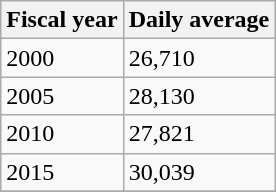<table class="wikitable">
<tr>
<th>Fiscal year</th>
<th>Daily average</th>
</tr>
<tr>
<td>2000</td>
<td>26,710</td>
</tr>
<tr>
<td>2005</td>
<td>28,130</td>
</tr>
<tr>
<td>2010</td>
<td>27,821 </td>
</tr>
<tr>
<td>2015</td>
<td>30,039</td>
</tr>
<tr>
</tr>
</table>
